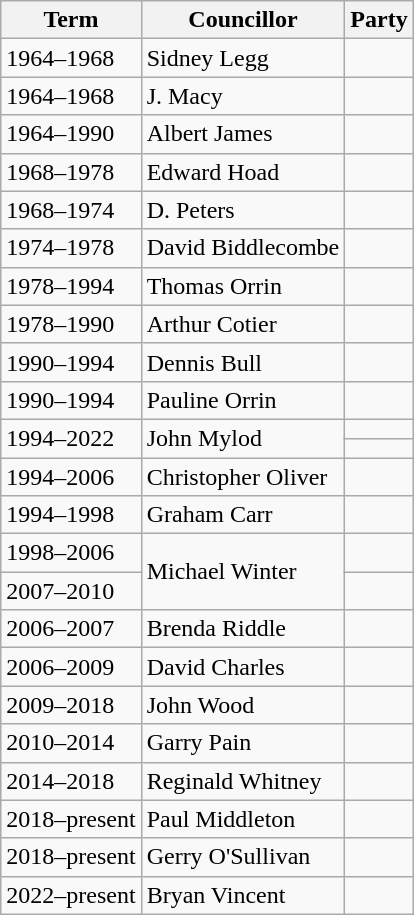<table class="wikitable">
<tr>
<th>Term</th>
<th>Councillor</th>
<th colspan=2>Party</th>
</tr>
<tr>
<td>1964–1968</td>
<td>Sidney Legg</td>
<td></td>
</tr>
<tr>
<td>1964–1968</td>
<td>J. Macy</td>
<td></td>
</tr>
<tr>
<td>1964–1990</td>
<td>Albert James</td>
<td></td>
</tr>
<tr>
<td>1968–1978</td>
<td>Edward Hoad</td>
<td></td>
</tr>
<tr>
<td>1968–1974</td>
<td>D. Peters</td>
<td></td>
</tr>
<tr>
<td>1974–1978</td>
<td>David Biddlecombe</td>
<td></td>
</tr>
<tr>
<td>1978–1994</td>
<td>Thomas Orrin</td>
<td></td>
</tr>
<tr>
<td>1978–1990</td>
<td>Arthur Cotier</td>
<td></td>
</tr>
<tr>
<td>1990–1994</td>
<td>Dennis Bull</td>
<td></td>
</tr>
<tr>
<td>1990–1994</td>
<td>Pauline Orrin</td>
<td></td>
</tr>
<tr>
<td rowspan=2>1994–2022</td>
<td rowspan=2>John Mylod</td>
<td></td>
</tr>
<tr>
<td></td>
</tr>
<tr>
<td>1994–2006</td>
<td>Christopher Oliver</td>
<td></td>
</tr>
<tr>
<td>1994–1998</td>
<td>Graham Carr</td>
<td></td>
</tr>
<tr>
<td>1998–2006</td>
<td rowspan=2>Michael Winter</td>
<td></td>
</tr>
<tr>
<td>2007–2010</td>
<td></td>
</tr>
<tr>
<td>2006–2007</td>
<td>Brenda Riddle</td>
<td></td>
</tr>
<tr>
<td>2006–2009</td>
<td>David Charles</td>
<td></td>
</tr>
<tr>
<td>2009–2018</td>
<td>John Wood</td>
<td></td>
</tr>
<tr>
<td>2010–2014</td>
<td>Garry Pain</td>
<td></td>
</tr>
<tr>
<td>2014–2018</td>
<td>Reginald Whitney</td>
<td></td>
</tr>
<tr>
<td>2018–present</td>
<td>Paul Middleton</td>
<td></td>
</tr>
<tr>
<td>2018–present</td>
<td>Gerry O'Sullivan</td>
<td></td>
</tr>
<tr>
<td>2022–present</td>
<td>Bryan Vincent</td>
<td></td>
</tr>
</table>
